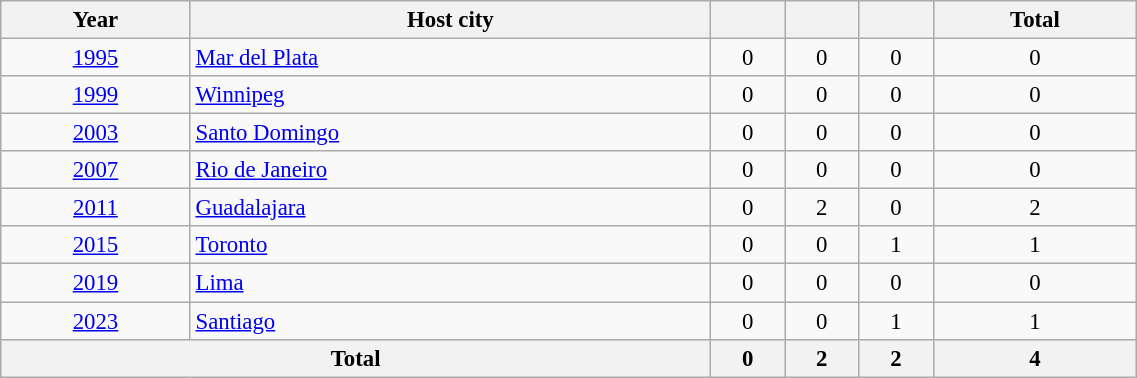<table class="wikitable sortable" style=" text-align:center; font-size:95%;" width="60%">
<tr>
<th>Year</th>
<th>Host city</th>
<th></th>
<th></th>
<th></th>
<th>Total</th>
</tr>
<tr>
<td><a href='#'>1995</a></td>
<td align=left> <a href='#'>Mar del Plata</a></td>
<td>0</td>
<td>0</td>
<td>0</td>
<td>0</td>
</tr>
<tr>
<td><a href='#'>1999</a></td>
<td align=left> <a href='#'>Winnipeg</a></td>
<td>0</td>
<td>0</td>
<td>0</td>
<td>0</td>
</tr>
<tr>
<td><a href='#'>2003</a></td>
<td align=left> <a href='#'>Santo Domingo</a></td>
<td>0</td>
<td>0</td>
<td>0</td>
<td>0</td>
</tr>
<tr>
<td><a href='#'>2007</a></td>
<td align=left> <a href='#'>Rio de Janeiro</a></td>
<td>0</td>
<td>0</td>
<td>0</td>
<td>0</td>
</tr>
<tr>
<td><a href='#'>2011</a></td>
<td align=left> <a href='#'>Guadalajara</a></td>
<td>0</td>
<td>2</td>
<td>0</td>
<td>2</td>
</tr>
<tr>
<td><a href='#'>2015</a></td>
<td align=left> <a href='#'>Toronto</a></td>
<td>0</td>
<td>0</td>
<td>1</td>
<td>1</td>
</tr>
<tr>
<td><a href='#'>2019</a></td>
<td align=left> <a href='#'>Lima</a></td>
<td>0</td>
<td>0</td>
<td>0</td>
<td>0</td>
</tr>
<tr>
<td><a href='#'>2023</a></td>
<td align=left> <a href='#'>Santiago</a></td>
<td>0</td>
<td>0</td>
<td>1</td>
<td>1</td>
</tr>
<tr>
<th colspan="2">Total</th>
<th>0</th>
<th>2</th>
<th>2</th>
<th>4</th>
</tr>
</table>
